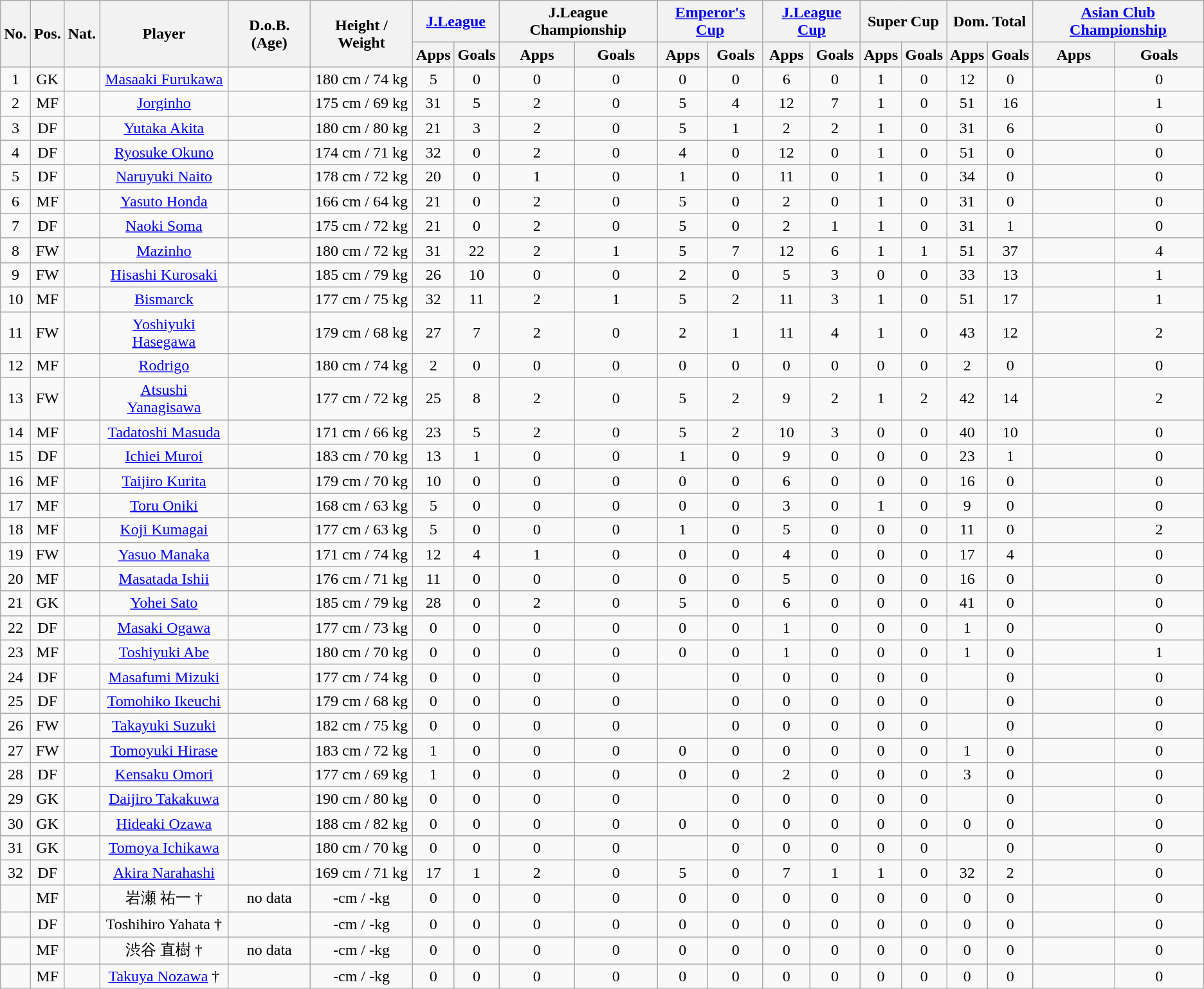<table class="wikitable" style="text-align:center;">
<tr>
<th rowspan="2">No.</th>
<th rowspan="2">Pos.</th>
<th rowspan="2">Nat.</th>
<th rowspan="2">Player</th>
<th rowspan="2">D.o.B. (Age)</th>
<th rowspan="2">Height / Weight</th>
<th colspan="2"><a href='#'>J.League</a></th>
<th colspan="2">J.League Championship</th>
<th colspan="2"><a href='#'>Emperor's Cup</a></th>
<th colspan="2"><a href='#'>J.League Cup</a></th>
<th colspan="2">Super Cup</th>
<th colspan="2">Dom. Total</th>
<th colspan="2"><a href='#'>Asian Club Championship</a></th>
</tr>
<tr>
<th>Apps</th>
<th>Goals</th>
<th>Apps</th>
<th>Goals</th>
<th>Apps</th>
<th>Goals</th>
<th>Apps</th>
<th>Goals</th>
<th>Apps</th>
<th>Goals</th>
<th>Apps</th>
<th>Goals</th>
<th>Apps</th>
<th>Goals</th>
</tr>
<tr>
<td>1</td>
<td>GK</td>
<td></td>
<td><a href='#'>Masaaki Furukawa</a></td>
<td></td>
<td>180 cm / 74 kg</td>
<td>5</td>
<td>0</td>
<td>0</td>
<td>0</td>
<td>0</td>
<td>0</td>
<td>6</td>
<td>0</td>
<td>1</td>
<td>0</td>
<td>12</td>
<td>0</td>
<td></td>
<td>0</td>
</tr>
<tr>
<td>2</td>
<td>MF</td>
<td></td>
<td><a href='#'>Jorginho</a></td>
<td></td>
<td>175 cm / 69 kg</td>
<td>31</td>
<td>5</td>
<td>2</td>
<td>0</td>
<td>5</td>
<td>4</td>
<td>12</td>
<td>7</td>
<td>1</td>
<td>0</td>
<td>51</td>
<td>16</td>
<td></td>
<td>1</td>
</tr>
<tr>
<td>3</td>
<td>DF</td>
<td></td>
<td><a href='#'>Yutaka Akita</a></td>
<td></td>
<td>180 cm / 80 kg</td>
<td>21</td>
<td>3</td>
<td>2</td>
<td>0</td>
<td>5</td>
<td>1</td>
<td>2</td>
<td>2</td>
<td>1</td>
<td>0</td>
<td>31</td>
<td>6</td>
<td></td>
<td>0</td>
</tr>
<tr>
<td>4</td>
<td>DF</td>
<td></td>
<td><a href='#'>Ryosuke Okuno</a></td>
<td></td>
<td>174 cm / 71 kg</td>
<td>32</td>
<td>0</td>
<td>2</td>
<td>0</td>
<td>4</td>
<td>0</td>
<td>12</td>
<td>0</td>
<td>1</td>
<td>0</td>
<td>51</td>
<td>0</td>
<td></td>
<td>0</td>
</tr>
<tr>
<td>5</td>
<td>DF</td>
<td></td>
<td><a href='#'>Naruyuki Naito</a></td>
<td></td>
<td>178 cm / 72 kg</td>
<td>20</td>
<td>0</td>
<td>1</td>
<td>0</td>
<td>1</td>
<td>0</td>
<td>11</td>
<td>0</td>
<td>1</td>
<td>0</td>
<td>34</td>
<td>0</td>
<td></td>
<td>0</td>
</tr>
<tr>
<td>6</td>
<td>MF</td>
<td></td>
<td><a href='#'>Yasuto Honda</a></td>
<td></td>
<td>166 cm / 64 kg</td>
<td>21</td>
<td>0</td>
<td>2</td>
<td>0</td>
<td>5</td>
<td>0</td>
<td>2</td>
<td>0</td>
<td>1</td>
<td>0</td>
<td>31</td>
<td>0</td>
<td></td>
<td>0</td>
</tr>
<tr>
<td>7</td>
<td>DF</td>
<td></td>
<td><a href='#'>Naoki Soma</a></td>
<td></td>
<td>175 cm / 72 kg</td>
<td>21</td>
<td>0</td>
<td>2</td>
<td>0</td>
<td>5</td>
<td>0</td>
<td>2</td>
<td>1</td>
<td>1</td>
<td>0</td>
<td>31</td>
<td>1</td>
<td></td>
<td>0</td>
</tr>
<tr>
<td>8</td>
<td>FW</td>
<td></td>
<td><a href='#'>Mazinho</a></td>
<td></td>
<td>180 cm / 72 kg</td>
<td>31</td>
<td>22</td>
<td>2</td>
<td>1</td>
<td>5</td>
<td>7</td>
<td>12</td>
<td>6</td>
<td>1</td>
<td>1</td>
<td>51</td>
<td>37</td>
<td></td>
<td>4</td>
</tr>
<tr>
<td>9</td>
<td>FW</td>
<td></td>
<td><a href='#'>Hisashi Kurosaki</a></td>
<td></td>
<td>185 cm / 79 kg</td>
<td>26</td>
<td>10</td>
<td>0</td>
<td>0</td>
<td>2</td>
<td>0</td>
<td>5</td>
<td>3</td>
<td>0</td>
<td>0</td>
<td>33</td>
<td>13</td>
<td></td>
<td>1</td>
</tr>
<tr>
<td>10</td>
<td>MF</td>
<td></td>
<td><a href='#'>Bismarck</a></td>
<td></td>
<td>177 cm / 75 kg</td>
<td>32</td>
<td>11</td>
<td>2</td>
<td>1</td>
<td>5</td>
<td>2</td>
<td>11</td>
<td>3</td>
<td>1</td>
<td>0</td>
<td>51</td>
<td>17</td>
<td></td>
<td>1</td>
</tr>
<tr>
<td>11</td>
<td>FW</td>
<td></td>
<td><a href='#'>Yoshiyuki Hasegawa</a></td>
<td></td>
<td>179 cm / 68 kg</td>
<td>27</td>
<td>7</td>
<td>2</td>
<td>0</td>
<td>2</td>
<td>1</td>
<td>11</td>
<td>4</td>
<td>1</td>
<td>0</td>
<td>43</td>
<td>12</td>
<td></td>
<td>2</td>
</tr>
<tr>
<td>12</td>
<td>MF</td>
<td></td>
<td><a href='#'>Rodrigo</a></td>
<td></td>
<td>180 cm / 74 kg</td>
<td>2</td>
<td>0</td>
<td>0</td>
<td>0</td>
<td>0</td>
<td>0</td>
<td>0</td>
<td>0</td>
<td>0</td>
<td>0</td>
<td>2</td>
<td>0</td>
<td></td>
<td>0</td>
</tr>
<tr>
<td>13</td>
<td>FW</td>
<td></td>
<td><a href='#'>Atsushi Yanagisawa</a></td>
<td></td>
<td>177 cm / 72 kg</td>
<td>25</td>
<td>8</td>
<td>2</td>
<td>0</td>
<td>5</td>
<td>2</td>
<td>9</td>
<td>2</td>
<td>1</td>
<td>2</td>
<td>42</td>
<td>14</td>
<td></td>
<td>2</td>
</tr>
<tr>
<td>14</td>
<td>MF</td>
<td></td>
<td><a href='#'>Tadatoshi Masuda</a></td>
<td></td>
<td>171 cm / 66 kg</td>
<td>23</td>
<td>5</td>
<td>2</td>
<td>0</td>
<td>5</td>
<td>2</td>
<td>10</td>
<td>3</td>
<td>0</td>
<td>0</td>
<td>40</td>
<td>10</td>
<td></td>
<td>0</td>
</tr>
<tr>
<td>15</td>
<td>DF</td>
<td></td>
<td><a href='#'>Ichiei Muroi</a></td>
<td></td>
<td>183 cm / 70 kg</td>
<td>13</td>
<td>1</td>
<td>0</td>
<td>0</td>
<td>1</td>
<td>0</td>
<td>9</td>
<td>0</td>
<td>0</td>
<td>0</td>
<td>23</td>
<td>1</td>
<td></td>
<td>0</td>
</tr>
<tr>
<td>16</td>
<td>MF</td>
<td></td>
<td><a href='#'>Taijiro Kurita</a></td>
<td></td>
<td>179 cm / 70 kg</td>
<td>10</td>
<td>0</td>
<td>0</td>
<td>0</td>
<td>0</td>
<td>0</td>
<td>6</td>
<td>0</td>
<td>0</td>
<td>0</td>
<td>16</td>
<td>0</td>
<td></td>
<td>0</td>
</tr>
<tr>
<td>17</td>
<td>MF</td>
<td></td>
<td><a href='#'>Toru Oniki</a></td>
<td></td>
<td>168 cm / 63 kg</td>
<td>5</td>
<td>0</td>
<td>0</td>
<td>0</td>
<td>0</td>
<td>0</td>
<td>3</td>
<td>0</td>
<td>1</td>
<td>0</td>
<td>9</td>
<td>0</td>
<td></td>
<td>0</td>
</tr>
<tr>
<td>18</td>
<td>MF</td>
<td></td>
<td><a href='#'>Koji Kumagai</a></td>
<td></td>
<td>177 cm / 63 kg</td>
<td>5</td>
<td>0</td>
<td>0</td>
<td>0</td>
<td>1</td>
<td>0</td>
<td>5</td>
<td>0</td>
<td>0</td>
<td>0</td>
<td>11</td>
<td>0</td>
<td></td>
<td>2</td>
</tr>
<tr>
<td>19</td>
<td>FW</td>
<td></td>
<td><a href='#'>Yasuo Manaka</a></td>
<td></td>
<td>171 cm / 74 kg</td>
<td>12</td>
<td>4</td>
<td>1</td>
<td>0</td>
<td>0</td>
<td>0</td>
<td>4</td>
<td>0</td>
<td>0</td>
<td>0</td>
<td>17</td>
<td>4</td>
<td></td>
<td>0</td>
</tr>
<tr>
<td>20</td>
<td>MF</td>
<td></td>
<td><a href='#'>Masatada Ishii</a></td>
<td></td>
<td>176 cm / 71 kg</td>
<td>11</td>
<td>0</td>
<td>0</td>
<td>0</td>
<td>0</td>
<td>0</td>
<td>5</td>
<td>0</td>
<td>0</td>
<td>0</td>
<td>16</td>
<td>0</td>
<td></td>
<td>0</td>
</tr>
<tr>
<td>21</td>
<td>GK</td>
<td></td>
<td><a href='#'>Yohei Sato</a></td>
<td></td>
<td>185 cm / 79 kg</td>
<td>28</td>
<td>0</td>
<td>2</td>
<td>0</td>
<td>5</td>
<td>0</td>
<td>6</td>
<td>0</td>
<td>0</td>
<td>0</td>
<td>41</td>
<td>0</td>
<td></td>
<td>0</td>
</tr>
<tr>
<td>22</td>
<td>DF</td>
<td></td>
<td><a href='#'>Masaki Ogawa</a></td>
<td></td>
<td>177 cm / 73 kg</td>
<td>0</td>
<td>0</td>
<td>0</td>
<td>0</td>
<td>0</td>
<td>0</td>
<td>1</td>
<td>0</td>
<td>0</td>
<td>0</td>
<td>1</td>
<td>0</td>
<td></td>
<td>0</td>
</tr>
<tr>
<td>23</td>
<td>MF</td>
<td></td>
<td><a href='#'>Toshiyuki Abe</a></td>
<td></td>
<td>180 cm / 70 kg</td>
<td>0</td>
<td>0</td>
<td>0</td>
<td>0</td>
<td>0</td>
<td>0</td>
<td>1</td>
<td>0</td>
<td>0</td>
<td>0</td>
<td>1</td>
<td>0</td>
<td></td>
<td>1</td>
</tr>
<tr>
<td>24</td>
<td>DF</td>
<td></td>
<td><a href='#'>Masafumi Mizuki</a></td>
<td></td>
<td>177 cm / 74 kg</td>
<td>0</td>
<td>0</td>
<td>0</td>
<td>0</td>
<td></td>
<td>0</td>
<td>0</td>
<td>0</td>
<td>0</td>
<td>0</td>
<td></td>
<td>0</td>
<td></td>
<td>0</td>
</tr>
<tr>
<td>25</td>
<td>DF</td>
<td></td>
<td><a href='#'>Tomohiko Ikeuchi</a></td>
<td></td>
<td>179 cm / 68 kg</td>
<td>0</td>
<td>0</td>
<td>0</td>
<td>0</td>
<td></td>
<td>0</td>
<td>0</td>
<td>0</td>
<td>0</td>
<td>0</td>
<td></td>
<td>0</td>
<td></td>
<td>0</td>
</tr>
<tr>
<td>26</td>
<td>FW</td>
<td></td>
<td><a href='#'>Takayuki Suzuki</a></td>
<td></td>
<td>182 cm / 75 kg</td>
<td>0</td>
<td>0</td>
<td>0</td>
<td>0</td>
<td></td>
<td>0</td>
<td>0</td>
<td>0</td>
<td>0</td>
<td>0</td>
<td></td>
<td>0</td>
<td></td>
<td>0</td>
</tr>
<tr>
<td>27</td>
<td>FW</td>
<td></td>
<td><a href='#'>Tomoyuki Hirase</a></td>
<td></td>
<td>183 cm / 72 kg</td>
<td>1</td>
<td>0</td>
<td>0</td>
<td>0</td>
<td>0</td>
<td>0</td>
<td>0</td>
<td>0</td>
<td>0</td>
<td>0</td>
<td>1</td>
<td>0</td>
<td></td>
<td>0</td>
</tr>
<tr>
<td>28</td>
<td>DF</td>
<td></td>
<td><a href='#'>Kensaku Omori</a></td>
<td></td>
<td>177 cm / 69 kg</td>
<td>1</td>
<td>0</td>
<td>0</td>
<td>0</td>
<td>0</td>
<td>0</td>
<td>2</td>
<td>0</td>
<td>0</td>
<td>0</td>
<td>3</td>
<td>0</td>
<td></td>
<td>0</td>
</tr>
<tr>
<td>29</td>
<td>GK</td>
<td></td>
<td><a href='#'>Daijiro Takakuwa</a></td>
<td></td>
<td>190 cm / 80 kg</td>
<td>0</td>
<td>0</td>
<td>0</td>
<td>0</td>
<td></td>
<td>0</td>
<td>0</td>
<td>0</td>
<td>0</td>
<td>0</td>
<td></td>
<td>0</td>
<td></td>
<td>0</td>
</tr>
<tr>
<td>30</td>
<td>GK</td>
<td></td>
<td><a href='#'>Hideaki Ozawa</a></td>
<td></td>
<td>188 cm / 82 kg</td>
<td>0</td>
<td>0</td>
<td>0</td>
<td>0</td>
<td>0</td>
<td>0</td>
<td>0</td>
<td>0</td>
<td>0</td>
<td>0</td>
<td>0</td>
<td>0</td>
<td></td>
<td>0</td>
</tr>
<tr>
<td>31</td>
<td>GK</td>
<td></td>
<td><a href='#'>Tomoya Ichikawa</a></td>
<td></td>
<td>180 cm / 70 kg</td>
<td>0</td>
<td>0</td>
<td>0</td>
<td>0</td>
<td></td>
<td>0</td>
<td>0</td>
<td>0</td>
<td>0</td>
<td>0</td>
<td></td>
<td>0</td>
<td></td>
<td>0</td>
</tr>
<tr>
<td>32</td>
<td>DF</td>
<td></td>
<td><a href='#'>Akira Narahashi</a></td>
<td></td>
<td>169 cm / 71 kg</td>
<td>17</td>
<td>1</td>
<td>2</td>
<td>0</td>
<td>5</td>
<td>0</td>
<td>7</td>
<td>1</td>
<td>1</td>
<td>0</td>
<td>32</td>
<td>2</td>
<td></td>
<td>0</td>
</tr>
<tr>
<td></td>
<td>MF</td>
<td></td>
<td>岩瀬 祐一 †</td>
<td>no data</td>
<td>-cm / -kg</td>
<td>0</td>
<td>0</td>
<td>0</td>
<td>0</td>
<td>0</td>
<td>0</td>
<td>0</td>
<td>0</td>
<td>0</td>
<td>0</td>
<td>0</td>
<td>0</td>
<td></td>
<td>0</td>
</tr>
<tr>
<td></td>
<td>DF</td>
<td></td>
<td>Toshihiro Yahata †</td>
<td></td>
<td>-cm / -kg</td>
<td>0</td>
<td>0</td>
<td>0</td>
<td>0</td>
<td>0</td>
<td>0</td>
<td>0</td>
<td>0</td>
<td>0</td>
<td>0</td>
<td>0</td>
<td>0</td>
<td></td>
<td>0</td>
</tr>
<tr>
<td></td>
<td>MF</td>
<td></td>
<td>渋谷 直樹 †</td>
<td>no data</td>
<td>-cm / -kg</td>
<td>0</td>
<td>0</td>
<td>0</td>
<td>0</td>
<td>0</td>
<td>0</td>
<td>0</td>
<td>0</td>
<td>0</td>
<td>0</td>
<td>0</td>
<td>0</td>
<td></td>
<td>0</td>
</tr>
<tr>
<td></td>
<td>MF</td>
<td></td>
<td><a href='#'>Takuya Nozawa</a> †</td>
<td></td>
<td>-cm / -kg</td>
<td>0</td>
<td>0</td>
<td>0</td>
<td>0</td>
<td>0</td>
<td>0</td>
<td>0</td>
<td>0</td>
<td>0</td>
<td>0</td>
<td>0</td>
<td>0</td>
<td></td>
<td>0</td>
</tr>
</table>
